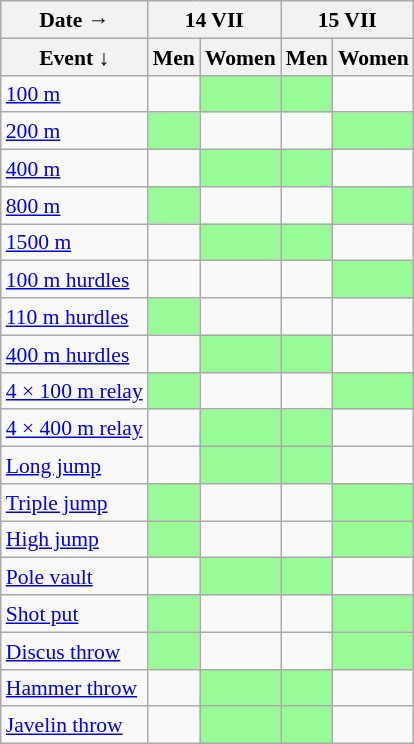<table class="wikitable" style="font-size:90%; line-height:1.25em; text-align:center">
<tr>
<th>Date →</th>
<th width="40px" colspan="2">14 VII</th>
<th width="25px" colspan="3">15 VII</th>
</tr>
<tr>
<th>Event   ↓</th>
<th width="20px">Men</th>
<th width="20px">Women</th>
<th width="20px">Men</th>
<th width="20px" colspan="2">Women</th>
</tr>
<tr>
<td style="text-align:left;"><a href='#'>100 m</a></td>
<td></td>
<td style="background-color:#98FB98;"></td>
<td style="background-color:#98FB98;"></td>
<td></td>
</tr>
<tr>
<td style="text-align:left;"><a href='#'>200 m</a></td>
<td style="background-color:#98FB98;"></td>
<td></td>
<td></td>
<td style="background-color:#98FB98;"></td>
</tr>
<tr>
<td style="text-align:left;"><a href='#'>400 m</a></td>
<td></td>
<td style="background-color:#98FB98;"></td>
<td style="background-color:#98FB98;"></td>
<td></td>
</tr>
<tr>
<td style="text-align:left;"><a href='#'>800 m</a></td>
<td style="background-color:#98FB98;"></td>
<td></td>
<td></td>
<td style="background-color:#98FB98;"></td>
</tr>
<tr>
<td style="text-align:left;"><a href='#'>1500 m</a></td>
<td></td>
<td style="background-color:#98FB98;"></td>
<td style="background-color:#98FB98;"></td>
<td></td>
</tr>
<tr>
<td style="text-align:left;"><a href='#'>100 m hurdles</a></td>
<td></td>
<td></td>
<td></td>
<td style="background-color:#98FB98;"></td>
</tr>
<tr>
<td style="text-align:left;"><a href='#'>110 m hurdles</a></td>
<td style="background-color:#98FB98;"></td>
<td></td>
<td></td>
<td></td>
</tr>
<tr>
<td style="text-align:left;"><a href='#'>400 m hurdles</a></td>
<td></td>
<td style="background-color:#98FB98;"></td>
<td style="background-color:#98FB98;"></td>
<td></td>
</tr>
<tr>
<td style="text-align:left;"><a href='#'>4 × 100 m relay</a></td>
<td style="background-color:#98FB98;"></td>
<td></td>
<td></td>
<td style="background-color:#98FB98;"></td>
</tr>
<tr>
<td style="text-align:left;"><a href='#'>4 × 400 m relay</a></td>
<td></td>
<td style="background-color:#98FB98;"></td>
<td style="background-color:#98FB98;"></td>
<td></td>
</tr>
<tr>
<td style="text-align:left;"><a href='#'>Long jump</a></td>
<td></td>
<td style="background-color:#98FB98;"></td>
<td style="background-color:#98FB98;"></td>
<td></td>
</tr>
<tr>
<td style="text-align:left;"><a href='#'>Triple jump</a></td>
<td style="background-color:#98FB98;"></td>
<td></td>
<td></td>
<td style="background-color:#98FB98;"></td>
</tr>
<tr>
<td style="text-align:left;"><a href='#'>High jump</a></td>
<td style="background-color:#98FB98;"></td>
<td></td>
<td></td>
<td style="background-color:#98FB98;"></td>
</tr>
<tr>
<td style="text-align:left;"><a href='#'>Pole vault</a></td>
<td></td>
<td style="background-color:#98FB98;"></td>
<td style="background-color:#98FB98;"></td>
<td></td>
</tr>
<tr>
<td style="text-align:left;"><a href='#'>Shot put</a></td>
<td style="background-color:#98FB98;"></td>
<td></td>
<td></td>
<td style="background-color:#98FB98;"></td>
</tr>
<tr>
<td style="text-align:left;"><a href='#'>Discus throw</a></td>
<td style="background-color:#98FB98;"></td>
<td></td>
<td></td>
<td style="background-color:#98FB98;"></td>
</tr>
<tr>
<td style="text-align:left;"><a href='#'>Hammer throw</a></td>
<td></td>
<td style="background-color:#98FB98;"></td>
<td style="background-color:#98FB98;"></td>
<td></td>
</tr>
<tr>
<td style="text-align:left;"><a href='#'>Javelin throw</a></td>
<td></td>
<td style="background-color:#98FB98;"></td>
<td style="background-color:#98FB98;"></td>
<td></td>
</tr>
</table>
